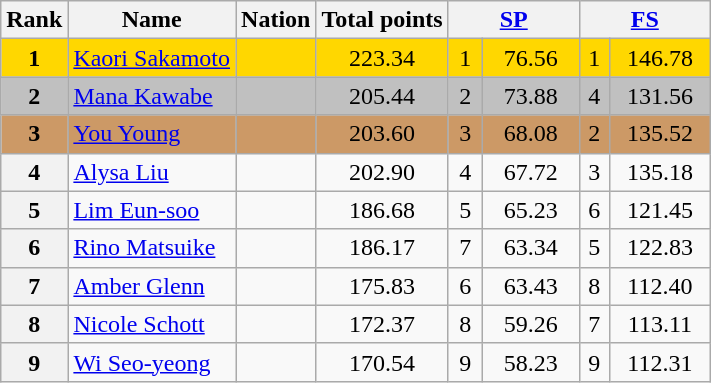<table class="wikitable sortable">
<tr>
<th>Rank</th>
<th>Name</th>
<th>Nation</th>
<th>Total points</th>
<th colspan="2" width="80px"><a href='#'>SP</a></th>
<th colspan="2" width="80px"><a href='#'>FS</a></th>
</tr>
<tr bgcolor="gold">
<td align="center"><strong>1</strong></td>
<td><a href='#'>Kaori Sakamoto</a></td>
<td></td>
<td align="center">223.34</td>
<td align="center">1</td>
<td align="center">76.56</td>
<td align="center">1</td>
<td align="center">146.78</td>
</tr>
<tr bgcolor="silver">
<td align="center"><strong>2</strong></td>
<td><a href='#'>Mana Kawabe</a></td>
<td></td>
<td align="center">205.44</td>
<td align="center">2</td>
<td align="center">73.88</td>
<td align="center">4</td>
<td align="center">131.56</td>
</tr>
<tr bgcolor="cc9966">
<td align="center"><strong>3</strong></td>
<td><a href='#'>You Young</a></td>
<td></td>
<td align="center">203.60</td>
<td align="center">3</td>
<td align="center">68.08</td>
<td align="center">2</td>
<td align="center">135.52</td>
</tr>
<tr>
<th>4</th>
<td><a href='#'>Alysa Liu</a></td>
<td></td>
<td align="center">202.90</td>
<td align="center">4</td>
<td align="center">67.72</td>
<td align="center">3</td>
<td align="center">135.18</td>
</tr>
<tr>
<th>5</th>
<td><a href='#'>Lim Eun-soo</a></td>
<td></td>
<td align="center">186.68</td>
<td align="center">5</td>
<td align="center">65.23</td>
<td align="center">6</td>
<td align="center">121.45</td>
</tr>
<tr>
<th>6</th>
<td><a href='#'>Rino Matsuike</a></td>
<td></td>
<td align="center">186.17</td>
<td align="center">7</td>
<td align="center">63.34</td>
<td align="center">5</td>
<td align="center">122.83</td>
</tr>
<tr>
<th>7</th>
<td><a href='#'>Amber Glenn</a></td>
<td></td>
<td align="center">175.83</td>
<td align="center">6</td>
<td align="center">63.43</td>
<td align="center">8</td>
<td align="center">112.40</td>
</tr>
<tr>
<th>8</th>
<td><a href='#'>Nicole Schott</a></td>
<td></td>
<td align="center">172.37</td>
<td align="center">8</td>
<td align="center">59.26</td>
<td align="center">7</td>
<td align="center">113.11</td>
</tr>
<tr>
<th>9</th>
<td><a href='#'>Wi Seo-yeong</a></td>
<td></td>
<td align="center">170.54</td>
<td align="center">9</td>
<td align="center">58.23</td>
<td align="center">9</td>
<td align="center">112.31</td>
</tr>
</table>
